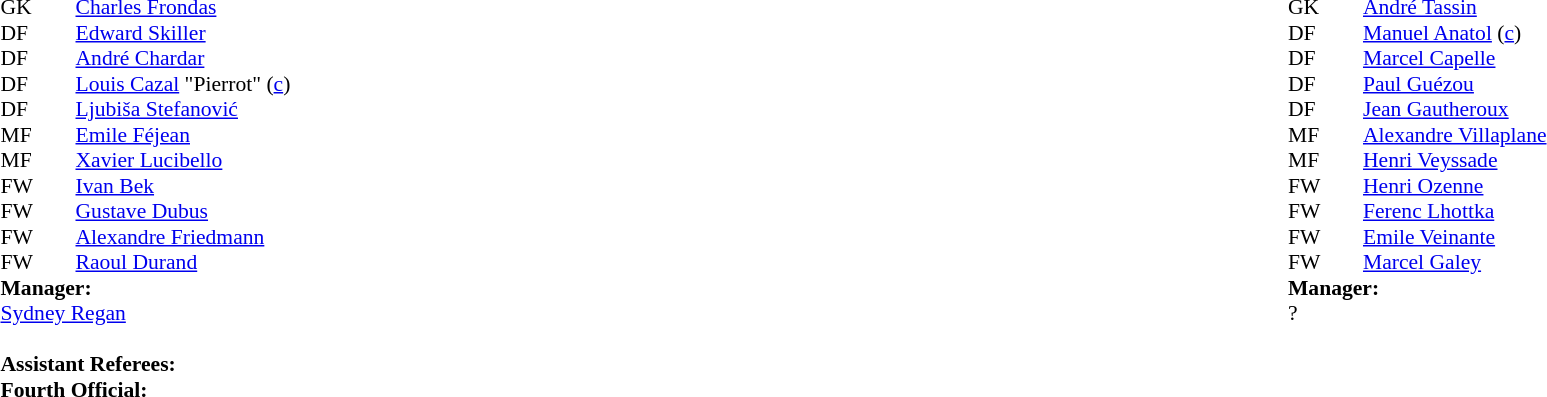<table width=100%>
<tr>
<td valign="top" width="50%"><br><table style=font-size:90% cellspacing=0 cellpadding=0>
<tr>
<td colspan="4"></td>
</tr>
<tr>
<th width=25></th>
<th width=25></th>
</tr>
<tr>
<td>GK</td>
<td><strong></strong></td>
<td> <a href='#'>Charles Frondas</a></td>
</tr>
<tr>
<td>DF</td>
<td><strong></strong></td>
<td> <a href='#'>Edward Skiller</a></td>
</tr>
<tr>
<td>DF</td>
<td><strong></strong></td>
<td> <a href='#'>André Chardar</a></td>
</tr>
<tr>
<td>DF</td>
<td><strong></strong></td>
<td> <a href='#'>Louis Cazal</a> "Pierrot" (<a href='#'>c</a>)</td>
</tr>
<tr>
<td>DF</td>
<td><strong></strong></td>
<td> <a href='#'>Ljubiša Stefanović</a></td>
</tr>
<tr>
<td>MF</td>
<td><strong></strong></td>
<td> <a href='#'>Emile Féjean</a></td>
</tr>
<tr>
<td>MF</td>
<td><strong></strong></td>
<td> <a href='#'>Xavier Lucibello</a></td>
</tr>
<tr>
<td>FW</td>
<td><strong></strong></td>
<td> <a href='#'>Ivan Bek</a></td>
</tr>
<tr>
<td>FW</td>
<td><strong></strong></td>
<td> <a href='#'>Gustave Dubus</a></td>
</tr>
<tr>
<td>FW</td>
<td><strong></strong></td>
<td> <a href='#'>Alexandre Friedmann</a></td>
</tr>
<tr>
<td>FW</td>
<td><strong></strong></td>
<td> <a href='#'>Raoul Durand</a></td>
</tr>
<tr>
<td colspan=3><strong>Manager:</strong></td>
</tr>
<tr>
<td colspan=4> <a href='#'>Sydney Regan</a><br><br><strong>Assistant Referees:</strong><br>
<strong>Fourth Official:</strong><br></td>
</tr>
</table>
</td>
<td valign="top" width="50%"><br><table style="font-size: 90%" cellspacing="0" cellpadding="0" align=center>
<tr>
<td colspan="4"></td>
</tr>
<tr>
<th width=25></th>
<th width=25></th>
</tr>
<tr>
<td>GK</td>
<td><strong></strong></td>
<td> <a href='#'>André Tassin</a></td>
</tr>
<tr>
<td>DF</td>
<td><strong></strong></td>
<td> <a href='#'>Manuel Anatol</a> (<a href='#'>c</a>)</td>
</tr>
<tr>
<td>DF</td>
<td><strong></strong></td>
<td> <a href='#'>Marcel Capelle</a></td>
</tr>
<tr>
<td>DF</td>
<td><strong></strong></td>
<td> <a href='#'>Paul Guézou</a></td>
</tr>
<tr>
<td>DF</td>
<td><strong></strong></td>
<td> <a href='#'>Jean Gautheroux</a></td>
</tr>
<tr>
<td>MF</td>
<td><strong></strong></td>
<td> <a href='#'>Alexandre Villaplane</a></td>
</tr>
<tr>
<td>MF</td>
<td><strong></strong></td>
<td> <a href='#'>Henri Veyssade</a></td>
</tr>
<tr>
<td>FW</td>
<td><strong></strong></td>
<td> <a href='#'>Henri Ozenne</a></td>
</tr>
<tr>
<td>FW</td>
<td><strong></strong></td>
<td> <a href='#'>Ferenc Lhottka</a></td>
</tr>
<tr>
<td>FW</td>
<td><strong></strong></td>
<td> <a href='#'>Emile Veinante</a></td>
</tr>
<tr>
<td>FW</td>
<td><strong></strong></td>
<td> <a href='#'>Marcel Galey</a></td>
</tr>
<tr>
<td colspan=3><strong>Manager:</strong></td>
</tr>
<tr>
<td colspan=4>?</td>
</tr>
</table>
</td>
</tr>
</table>
